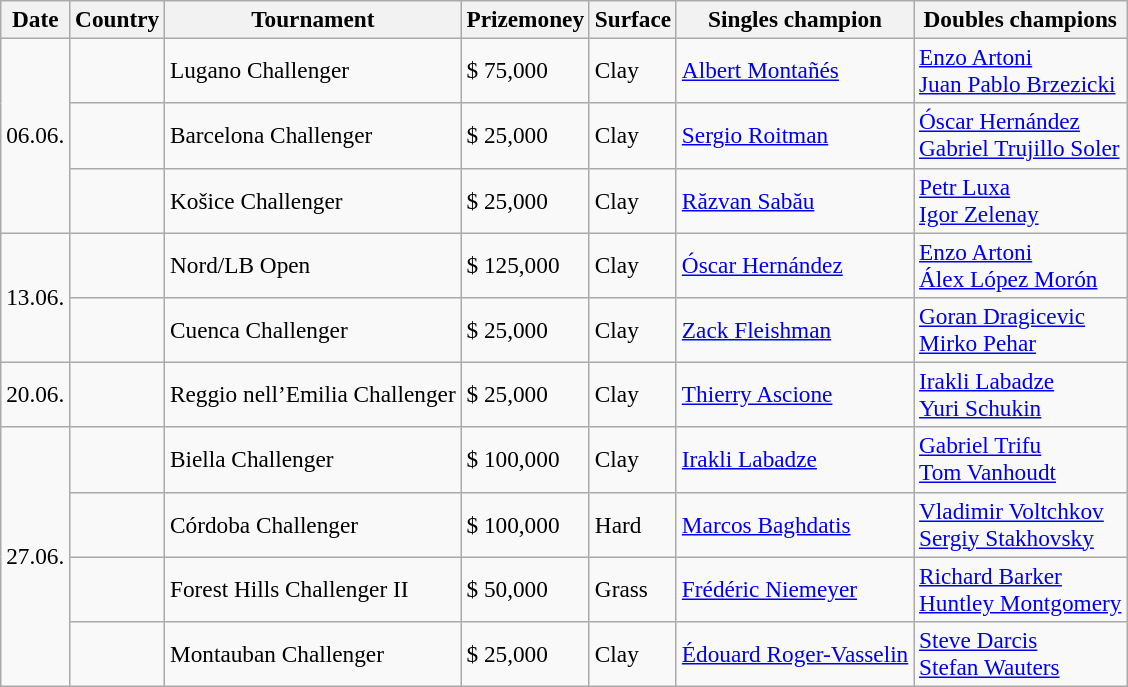<table class="sortable wikitable" style=font-size:97%>
<tr>
<th>Date</th>
<th>Country</th>
<th>Tournament</th>
<th>Prizemoney</th>
<th>Surface</th>
<th>Singles champion</th>
<th>Doubles champions</th>
</tr>
<tr>
<td rowspan="3">06.06.</td>
<td></td>
<td>Lugano Challenger</td>
<td>$ 75,000</td>
<td>Clay</td>
<td> <a href='#'>Albert Montañés</a></td>
<td> <a href='#'>Enzo Artoni</a><br> <a href='#'>Juan Pablo Brzezicki</a></td>
</tr>
<tr>
<td></td>
<td>Barcelona Challenger</td>
<td>$ 25,000</td>
<td>Clay</td>
<td> <a href='#'>Sergio Roitman</a></td>
<td> <a href='#'>Óscar Hernández</a><br> <a href='#'>Gabriel Trujillo Soler</a></td>
</tr>
<tr>
<td></td>
<td>Košice Challenger</td>
<td>$ 25,000</td>
<td>Clay</td>
<td> <a href='#'>Răzvan Sabău</a></td>
<td> <a href='#'>Petr Luxa</a><br> <a href='#'>Igor Zelenay</a></td>
</tr>
<tr>
<td rowspan="2">13.06.</td>
<td></td>
<td>Nord/LB Open</td>
<td>$ 125,000</td>
<td>Clay</td>
<td> <a href='#'>Óscar Hernández</a></td>
<td> <a href='#'>Enzo Artoni</a><br> <a href='#'>Álex López Morón</a></td>
</tr>
<tr>
<td></td>
<td>Cuenca Challenger</td>
<td>$ 25,000</td>
<td>Clay</td>
<td> <a href='#'>Zack Fleishman</a></td>
<td> <a href='#'>Goran Dragicevic</a><br> <a href='#'>Mirko Pehar</a></td>
</tr>
<tr>
<td>20.06.</td>
<td></td>
<td>Reggio nell’Emilia Challenger</td>
<td>$ 25,000</td>
<td>Clay</td>
<td> <a href='#'>Thierry Ascione</a></td>
<td> <a href='#'>Irakli Labadze</a><br> <a href='#'>Yuri Schukin</a></td>
</tr>
<tr>
<td rowspan="4">27.06.</td>
<td></td>
<td>Biella Challenger</td>
<td>$ 100,000</td>
<td>Clay</td>
<td> <a href='#'>Irakli Labadze</a></td>
<td> <a href='#'>Gabriel Trifu</a><br> <a href='#'>Tom Vanhoudt</a></td>
</tr>
<tr>
<td></td>
<td>Córdoba Challenger</td>
<td>$ 100,000</td>
<td>Hard</td>
<td> <a href='#'>Marcos Baghdatis</a></td>
<td> <a href='#'>Vladimir Voltchkov</a><br> <a href='#'>Sergiy Stakhovsky</a></td>
</tr>
<tr>
<td></td>
<td>Forest Hills Challenger II</td>
<td>$ 50,000</td>
<td>Grass</td>
<td> <a href='#'>Frédéric Niemeyer</a></td>
<td> <a href='#'>Richard Barker</a><br> <a href='#'>Huntley Montgomery</a></td>
</tr>
<tr>
<td></td>
<td>Montauban Challenger</td>
<td>$ 25,000</td>
<td>Clay</td>
<td> <a href='#'>Édouard Roger-Vasselin</a></td>
<td> <a href='#'>Steve Darcis</a><br> <a href='#'>Stefan Wauters</a></td>
</tr>
</table>
